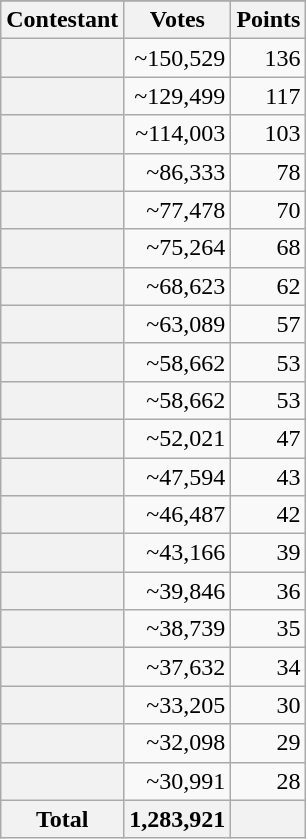<table class="wikitable plainrowheaders" style="text-align:right;">
<tr>
</tr>
<tr>
<th scope="col">Contestant</th>
<th scope="col">Votes</th>
<th scope="col">Points</th>
</tr>
<tr>
<th scope="row" style="text-align:left;"></th>
<td>~150,529</td>
<td>136</td>
</tr>
<tr>
<th scope="row" style="text-align:left;"></th>
<td>~129,499</td>
<td>117</td>
</tr>
<tr>
<th scope="row" style="text-align:left;"></th>
<td>~114,003</td>
<td>103</td>
</tr>
<tr>
<th scope="row" style="text-align:left;"></th>
<td>~86,333</td>
<td>78</td>
</tr>
<tr>
<th scope="row" style="text-align:left;"></th>
<td>~77,478</td>
<td>70</td>
</tr>
<tr>
<th scope="row" style="text-align:left;"></th>
<td>~75,264</td>
<td>68</td>
</tr>
<tr>
<th scope="row" style="text-align:left;"></th>
<td>~68,623</td>
<td>62</td>
</tr>
<tr>
<th scope="row" style="text-align:left;"></th>
<td>~63,089</td>
<td>57</td>
</tr>
<tr>
<th scope="row" style="text-align:left;"></th>
<td>~58,662</td>
<td>53</td>
</tr>
<tr>
<th scope="row" style="text-align:left;"></th>
<td>~58,662</td>
<td>53</td>
</tr>
<tr>
<th scope="row" style="text-align:left;"></th>
<td>~52,021</td>
<td>47</td>
</tr>
<tr>
<th scope="row" style="text-align:left;"></th>
<td>~47,594</td>
<td>43</td>
</tr>
<tr>
<th scope="row" style="text-align:left;"></th>
<td>~46,487</td>
<td>42</td>
</tr>
<tr>
<th scope="row" style="text-align:left;"></th>
<td>~43,166</td>
<td>39</td>
</tr>
<tr>
<th scope="row" style="text-align:left;"></th>
<td>~39,846</td>
<td>36</td>
</tr>
<tr>
<th scope="row" style="text-align:left;"></th>
<td>~38,739</td>
<td>35</td>
</tr>
<tr>
<th scope="row" style="text-align:left;"></th>
<td>~37,632</td>
<td>34</td>
</tr>
<tr>
<th scope="row" style="text-align:left;"></th>
<td>~33,205</td>
<td>30</td>
</tr>
<tr>
<th scope="row" style="text-align:left;"></th>
<td>~32,098</td>
<td>29</td>
</tr>
<tr>
<th scope="row" style="text-align:left;"></th>
<td>~30,991</td>
<td>28</td>
</tr>
<tr>
<th>Total</th>
<th>1,283,921</th>
<th></th>
</tr>
</table>
